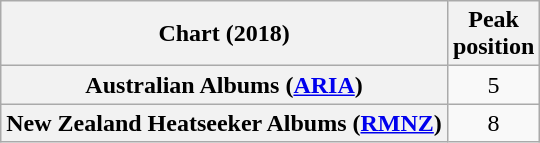<table class="wikitable sortable plainrowheaders" style="text-align:center">
<tr>
<th scope="col">Chart (2018)</th>
<th scope="col">Peak<br> position</th>
</tr>
<tr>
<th scope="row">Australian Albums (<a href='#'>ARIA</a>)</th>
<td>5</td>
</tr>
<tr>
<th scope="row">New Zealand Heatseeker Albums (<a href='#'>RMNZ</a>)</th>
<td>8</td>
</tr>
</table>
